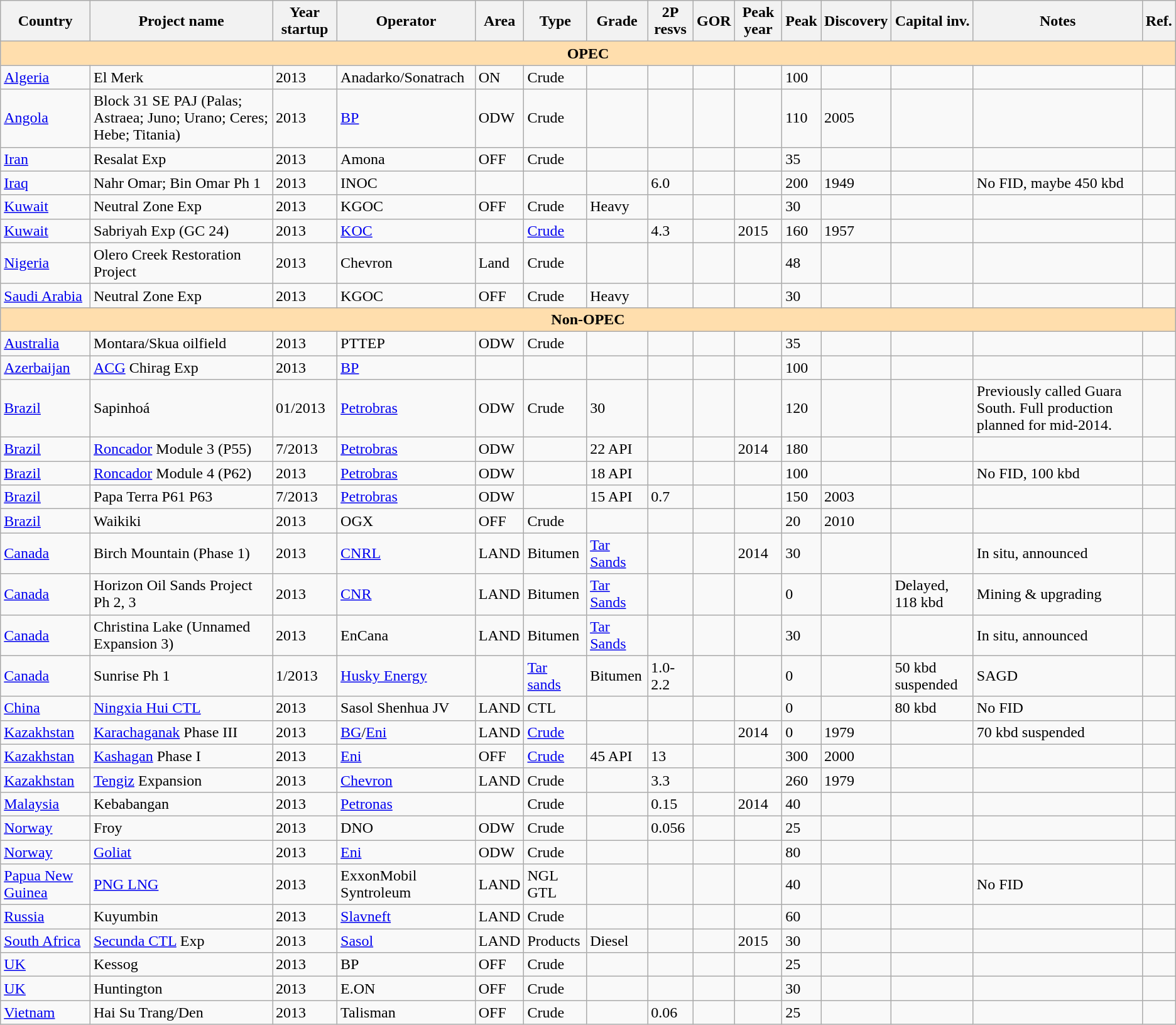<table class="wikitable">
<tr>
<th>Country</th>
<th>Project name</th>
<th>Year startup</th>
<th>Operator</th>
<th>Area</th>
<th>Type</th>
<th>Grade</th>
<th>2P resvs</th>
<th>GOR</th>
<th>Peak year</th>
<th>Peak</th>
<th>Discovery</th>
<th>Capital inv.</th>
<th>Notes</th>
<th>Ref.</th>
</tr>
<tr --->
<td align="center" colspan="15" style="background:#ffdead;border-top:1px; border-right:1px; border-bottom:2px; border-left:1px;"><strong>OPEC</strong></td>
</tr>
<tr --->
<td><a href='#'>Algeria</a></td>
<td>El Merk</td>
<td>2013</td>
<td>Anadarko/Sonatrach</td>
<td>ON</td>
<td>Crude</td>
<td></td>
<td></td>
<td></td>
<td></td>
<td>100</td>
<td></td>
<td></td>
<td></td>
<td></td>
</tr>
<tr --->
<td><a href='#'>Angola</a></td>
<td>Block 31 SE PAJ (Palas; Astraea; Juno; Urano; Ceres; Hebe; Titania)</td>
<td>2013</td>
<td><a href='#'>BP</a></td>
<td>ODW</td>
<td>Crude</td>
<td></td>
<td></td>
<td></td>
<td></td>
<td>110</td>
<td>2005</td>
<td></td>
<td></td>
<td></td>
</tr>
<tr --->
<td><a href='#'>Iran</a></td>
<td>Resalat Exp</td>
<td>2013</td>
<td>Amona</td>
<td>OFF</td>
<td>Crude</td>
<td></td>
<td></td>
<td></td>
<td></td>
<td>35</td>
<td></td>
<td></td>
<td></td>
<td></td>
</tr>
<tr --->
<td><a href='#'>Iraq</a></td>
<td>Nahr Omar; Bin Omar Ph 1</td>
<td>2013</td>
<td>INOC</td>
<td></td>
<td></td>
<td></td>
<td>6.0</td>
<td></td>
<td></td>
<td>200</td>
<td>1949</td>
<td></td>
<td>No FID, maybe 450 kbd</td>
<td><br></td>
</tr>
<tr --->
<td><a href='#'>Kuwait</a></td>
<td>Neutral Zone Exp</td>
<td>2013</td>
<td>KGOC</td>
<td>OFF</td>
<td>Crude</td>
<td>Heavy</td>
<td></td>
<td></td>
<td></td>
<td>30</td>
<td></td>
<td></td>
<td></td>
<td></td>
</tr>
<tr --->
<td><a href='#'>Kuwait</a></td>
<td>Sabriyah Exp (GC 24)</td>
<td>2013</td>
<td><a href='#'>KOC</a></td>
<td></td>
<td><a href='#'>Crude</a></td>
<td></td>
<td>4.3</td>
<td></td>
<td>2015</td>
<td>160</td>
<td>1957</td>
<td></td>
<td></td>
<td></td>
</tr>
<tr --->
<td><a href='#'>Nigeria</a></td>
<td>Olero Creek Restoration Project</td>
<td>2013</td>
<td>Chevron</td>
<td>Land</td>
<td>Crude</td>
<td></td>
<td></td>
<td></td>
<td></td>
<td>48</td>
<td></td>
<td></td>
<td></td>
<td></td>
</tr>
<tr --->
<td><a href='#'>Saudi Arabia</a></td>
<td>Neutral Zone Exp</td>
<td>2013</td>
<td>KGOC</td>
<td>OFF</td>
<td>Crude</td>
<td>Heavy</td>
<td></td>
<td></td>
<td></td>
<td>30</td>
<td></td>
<td></td>
<td></td>
<td></td>
</tr>
<tr --->
<td align="center" colspan="15" style="background:#ffdead;border-top:1px; border-right:1px; border-bottom:2px; border-left:1px;"><strong>Non-OPEC</strong></td>
</tr>
<tr --->
<td><a href='#'>Australia</a></td>
<td>Montara/Skua oilfield</td>
<td>2013</td>
<td>PTTEP</td>
<td>ODW</td>
<td>Crude</td>
<td></td>
<td></td>
<td></td>
<td></td>
<td>35</td>
<td></td>
<td></td>
<td></td>
<td></td>
</tr>
<tr --->
<td><a href='#'>Azerbaijan</a></td>
<td><a href='#'>ACG</a> Chirag Exp</td>
<td>2013</td>
<td><a href='#'>BP</a></td>
<td></td>
<td></td>
<td></td>
<td></td>
<td></td>
<td></td>
<td>100</td>
<td></td>
<td></td>
<td></td>
<td></td>
</tr>
<tr --->
<td><a href='#'>Brazil</a></td>
<td>Sapinhoá</td>
<td>01/2013</td>
<td><a href='#'>Petrobras</a></td>
<td>ODW</td>
<td>Crude</td>
<td>30</td>
<td></td>
<td></td>
<td></td>
<td>120</td>
<td></td>
<td></td>
<td>Previously called Guara South. Full production planned for mid-2014.</td>
<td><br>

</td>
</tr>
<tr --->
<td><a href='#'>Brazil</a></td>
<td><a href='#'>Roncador</a> Module 3 (P55)</td>
<td>7/2013</td>
<td><a href='#'>Petrobras</a></td>
<td>ODW</td>
<td></td>
<td>22 API</td>
<td></td>
<td></td>
<td>2014</td>
<td>180</td>
<td></td>
<td></td>
<td></td>
<td></td>
</tr>
<tr --->
<td><a href='#'>Brazil</a></td>
<td><a href='#'>Roncador</a> Module 4 (P62)</td>
<td>2013</td>
<td><a href='#'>Petrobras</a></td>
<td>ODW</td>
<td></td>
<td>18 API</td>
<td></td>
<td></td>
<td></td>
<td>100</td>
<td></td>
<td></td>
<td>No FID, 100 kbd</td>
<td></td>
</tr>
<tr --->
<td><a href='#'>Brazil</a></td>
<td>Papa Terra P61 P63</td>
<td>7/2013</td>
<td><a href='#'>Petrobras</a></td>
<td>ODW</td>
<td></td>
<td>15 API</td>
<td>0.7</td>
<td></td>
<td></td>
<td>150</td>
<td>2003</td>
<td></td>
<td></td>
<td><br></td>
</tr>
<tr --->
<td><a href='#'>Brazil</a></td>
<td>Waikiki</td>
<td>2013</td>
<td>OGX</td>
<td>OFF</td>
<td>Crude</td>
<td></td>
<td></td>
<td></td>
<td></td>
<td>20</td>
<td>2010</td>
<td></td>
<td></td>
<td><br></td>
</tr>
<tr --->
<td><a href='#'>Canada</a></td>
<td>Birch Mountain (Phase 1)</td>
<td>2013</td>
<td><a href='#'>CNRL</a></td>
<td>LAND</td>
<td>Bitumen</td>
<td><a href='#'>Tar Sands</a></td>
<td></td>
<td></td>
<td>2014</td>
<td>30</td>
<td></td>
<td></td>
<td>In situ, announced</td>
<td></td>
</tr>
<tr --->
<td><a href='#'>Canada</a></td>
<td>Horizon Oil Sands Project Ph 2, 3</td>
<td>2013</td>
<td><a href='#'>CNR</a></td>
<td>LAND</td>
<td>Bitumen</td>
<td><a href='#'>Tar Sands</a></td>
<td></td>
<td></td>
<td></td>
<td>0</td>
<td></td>
<td>Delayed, 118 kbd</td>
<td>Mining & upgrading</td>
<td></td>
</tr>
<tr --->
<td><a href='#'>Canada</a></td>
<td>Christina Lake (Unnamed Expansion 3)</td>
<td>2013</td>
<td>EnCana</td>
<td>LAND</td>
<td>Bitumen</td>
<td><a href='#'>Tar Sands</a></td>
<td></td>
<td></td>
<td></td>
<td>30</td>
<td></td>
<td></td>
<td>In situ, announced</td>
<td></td>
</tr>
<tr --->
<td><a href='#'>Canada</a></td>
<td>Sunrise Ph 1</td>
<td>1/2013</td>
<td><a href='#'>Husky Energy</a></td>
<td></td>
<td><a href='#'>Tar sands</a></td>
<td>Bitumen</td>
<td>1.0-2.2</td>
<td></td>
<td></td>
<td>0</td>
<td></td>
<td>50 kbd suspended</td>
<td>SAGD</td>
<td></td>
</tr>
<tr --->
<td><a href='#'>China</a></td>
<td><a href='#'>Ningxia Hui CTL</a></td>
<td>2013 </td>
<td>Sasol Shenhua JV</td>
<td>LAND</td>
<td>CTL</td>
<td></td>
<td></td>
<td></td>
<td></td>
<td>0</td>
<td></td>
<td>80 kbd</td>
<td>No FID</td>
<td></td>
</tr>
<tr --->
<td><a href='#'>Kazakhstan</a></td>
<td><a href='#'>Karachaganak</a> Phase III</td>
<td>2013</td>
<td><a href='#'>BG</a>/<a href='#'>Eni</a></td>
<td>LAND</td>
<td><a href='#'>Crude</a></td>
<td></td>
<td></td>
<td></td>
<td>2014</td>
<td>0</td>
<td>1979</td>
<td></td>
<td>70 kbd suspended</td>
<td></td>
</tr>
<tr --->
<td><a href='#'>Kazakhstan</a></td>
<td><a href='#'>Kashagan</a> Phase I</td>
<td>2013</td>
<td><a href='#'>Eni</a></td>
<td>OFF</td>
<td><a href='#'>Crude</a></td>
<td>45 API</td>
<td>13</td>
<td></td>
<td></td>
<td>300</td>
<td>2000</td>
<td></td>
<td></td>
<td></td>
</tr>
<tr --->
<td><a href='#'>Kazakhstan</a></td>
<td><a href='#'>Tengiz</a> Expansion</td>
<td>2013</td>
<td><a href='#'>Chevron</a></td>
<td>LAND</td>
<td>Crude</td>
<td></td>
<td>3.3</td>
<td></td>
<td></td>
<td>260</td>
<td>1979</td>
<td></td>
<td></td>
<td></td>
</tr>
<tr --->
<td><a href='#'>Malaysia</a></td>
<td>Kebabangan</td>
<td>2013</td>
<td><a href='#'>Petronas</a></td>
<td></td>
<td>Crude</td>
<td></td>
<td>0.15</td>
<td></td>
<td>2014</td>
<td>40</td>
<td></td>
<td></td>
<td></td>
<td></td>
</tr>
<tr --->
<td><a href='#'>Norway</a></td>
<td>Froy</td>
<td>2013</td>
<td>DNO</td>
<td>ODW</td>
<td>Crude</td>
<td></td>
<td>0.056</td>
<td></td>
<td></td>
<td>25</td>
<td></td>
<td></td>
<td></td>
<td></td>
</tr>
<tr --->
<td><a href='#'>Norway</a></td>
<td><a href='#'>Goliat</a></td>
<td>2013</td>
<td><a href='#'>Eni</a></td>
<td>ODW</td>
<td>Crude</td>
<td></td>
<td></td>
<td></td>
<td></td>
<td>80</td>
<td></td>
<td></td>
<td></td>
<td></td>
</tr>
<tr --->
<td><a href='#'>Papua New Guinea</a></td>
<td><a href='#'>PNG LNG</a></td>
<td>2013</td>
<td>ExxonMobil Syntroleum</td>
<td>LAND</td>
<td>NGL GTL</td>
<td></td>
<td></td>
<td></td>
<td></td>
<td>40</td>
<td></td>
<td></td>
<td>No FID</td>
<td></td>
</tr>
<tr --->
<td><a href='#'>Russia</a></td>
<td>Kuyumbin</td>
<td>2013</td>
<td><a href='#'>Slavneft</a></td>
<td>LAND</td>
<td>Crude</td>
<td></td>
<td></td>
<td></td>
<td></td>
<td>60</td>
<td></td>
<td></td>
<td></td>
<td></td>
</tr>
<tr --->
<td><a href='#'>South Africa</a></td>
<td><a href='#'>Secunda CTL</a> Exp</td>
<td>2013</td>
<td><a href='#'>Sasol</a></td>
<td>LAND</td>
<td>Products</td>
<td>Diesel</td>
<td></td>
<td></td>
<td>2015</td>
<td>30</td>
<td></td>
<td></td>
<td></td>
<td></td>
</tr>
<tr --->
<td><a href='#'>UK</a></td>
<td>Kessog</td>
<td>2013</td>
<td>BP</td>
<td>OFF</td>
<td>Crude</td>
<td></td>
<td></td>
<td></td>
<td></td>
<td>25</td>
<td></td>
<td></td>
<td></td>
<td></td>
</tr>
<tr --->
<td><a href='#'>UK</a></td>
<td>Huntington</td>
<td>2013</td>
<td>E.ON</td>
<td>OFF</td>
<td>Crude</td>
<td></td>
<td></td>
<td></td>
<td></td>
<td>30</td>
<td></td>
<td></td>
<td></td>
<td></td>
</tr>
<tr --->
<td><a href='#'>Vietnam</a></td>
<td>Hai Su Trang/Den</td>
<td>2013</td>
<td>Talisman</td>
<td>OFF</td>
<td>Crude</td>
<td></td>
<td>0.06</td>
<td></td>
<td></td>
<td>25</td>
<td></td>
<td></td>
<td></td>
<td></td>
</tr>
</table>
